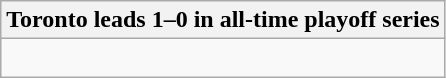<table class="wikitable collapsible collapsed">
<tr>
<th>Toronto leads 1–0 in all-time playoff series</th>
</tr>
<tr>
<td><br></td>
</tr>
</table>
